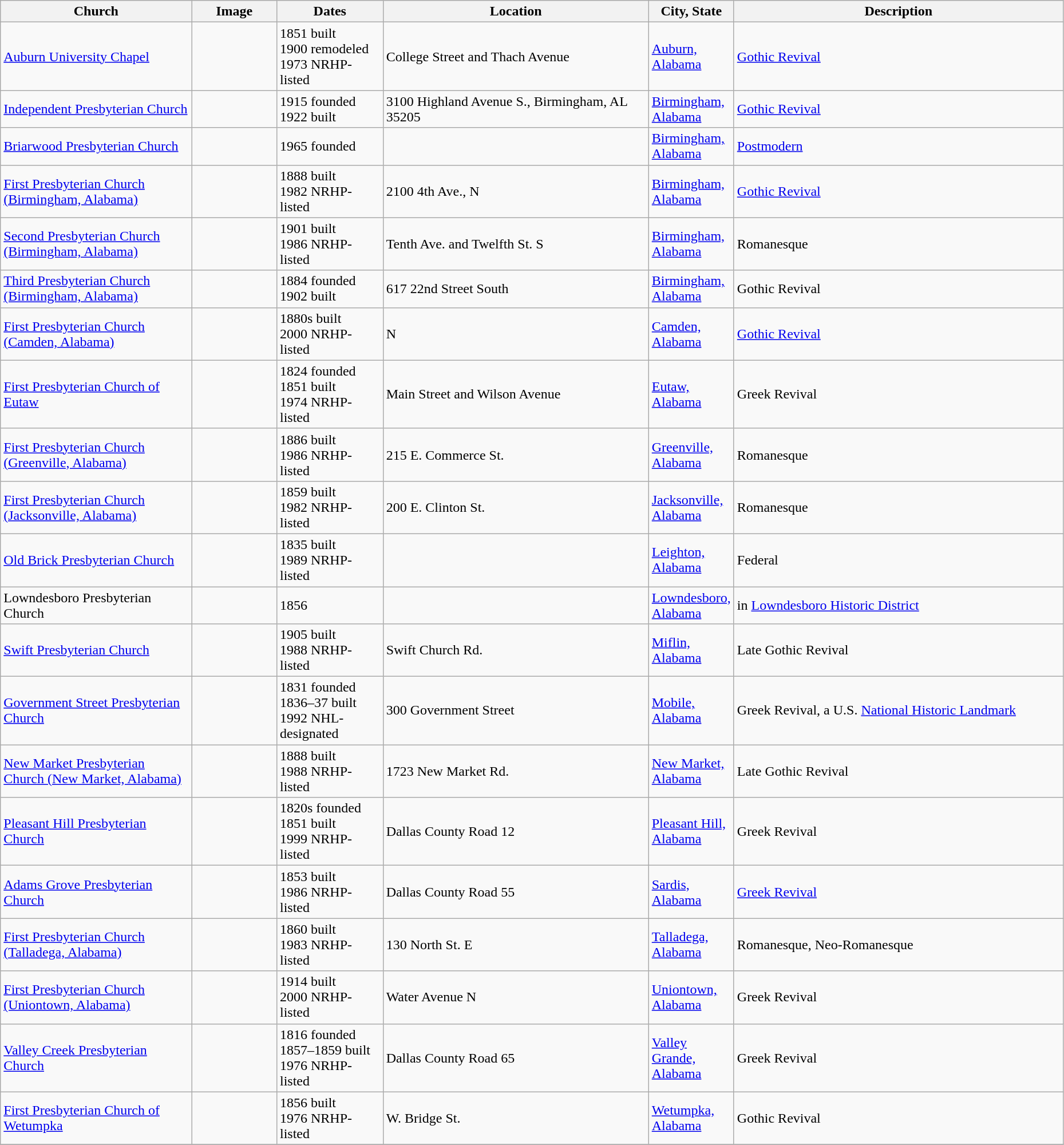<table class="wikitable sortable" style="width:98%">
<tr>
<th width = 18%><strong>Church</strong></th>
<th width = 8% class="unsortable"><strong>Image</strong></th>
<th width = 10%><strong>Dates</strong></th>
<th width = 25%><strong>Location</strong></th>
<th width = 8%><strong>City, State</strong></th>
<th class="unsortable"><strong>Description</strong></th>
</tr>
<tr>
<td><a href='#'>Auburn University Chapel</a></td>
<td></td>
<td>1851 built<br>1900 remodeled<br>1973 NRHP-listed</td>
<td>College Street and Thach Avenue<br><small></small></td>
<td><a href='#'>Auburn, Alabama</a></td>
<td><a href='#'>Gothic Revival</a></td>
</tr>
<tr>
<td><a href='#'>Independent Presbyterian Church</a></td>
<td></td>
<td>1915 founded<br>1922 built</td>
<td>3100 Highland Avenue S., Birmingham, AL 35205</td>
<td><a href='#'>Birmingham, Alabama</a></td>
<td><a href='#'>Gothic Revival</a></td>
</tr>
<tr>
<td><a href='#'>Briarwood Presbyterian Church</a></td>
<td></td>
<td>1965 founded</td>
<td><small></small></td>
<td><a href='#'>Birmingham, Alabama</a></td>
<td><a href='#'>Postmodern</a></td>
</tr>
<tr>
<td><a href='#'>First Presbyterian Church (Birmingham, Alabama)</a></td>
<td></td>
<td>1888 built<br>1982 NRHP-listed</td>
<td>2100 4th Ave., N<br><small></small></td>
<td><a href='#'>Birmingham, Alabama</a></td>
<td><a href='#'>Gothic Revival</a></td>
</tr>
<tr>
<td><a href='#'>Second Presbyterian Church (Birmingham, Alabama)</a></td>
<td></td>
<td>1901 built<br>1986 NRHP-listed</td>
<td>Tenth Ave. and Twelfth St. S<br><small></small></td>
<td><a href='#'>Birmingham, Alabama</a></td>
<td>Romanesque</td>
</tr>
<tr>
<td><a href='#'>Third Presbyterian Church (Birmingham, Alabama)</a></td>
<td></td>
<td>1884 founded<br>1902 built<br></td>
<td>617 22nd Street South<br><small></small></td>
<td><a href='#'>Birmingham, Alabama</a></td>
<td>Gothic Revival</td>
</tr>
<tr>
<td><a href='#'>First Presbyterian Church (Camden, Alabama)</a></td>
<td></td>
<td>1880s built<br>2000 NRHP-listed</td>
<td>N<br><small></small></td>
<td><a href='#'>Camden, Alabama</a></td>
<td><a href='#'>Gothic Revival</a></td>
</tr>
<tr>
<td><a href='#'>First Presbyterian Church of Eutaw</a></td>
<td></td>
<td>1824 founded<br> 1851 built<br>1974 NRHP-listed</td>
<td>Main Street and Wilson Avenue<br><small></small></td>
<td><a href='#'>Eutaw, Alabama</a></td>
<td>Greek Revival</td>
</tr>
<tr>
<td><a href='#'>First Presbyterian Church (Greenville, Alabama)</a></td>
<td></td>
<td>1886 built<br>1986 NRHP-listed</td>
<td>215 E. Commerce St.<br><small></small></td>
<td><a href='#'>Greenville, Alabama</a></td>
<td>Romanesque</td>
</tr>
<tr>
<td><a href='#'>First Presbyterian Church (Jacksonville, Alabama)</a></td>
<td></td>
<td>1859 built<br>1982 NRHP-listed</td>
<td>200 E. Clinton St.<br><small></small></td>
<td><a href='#'>Jacksonville, Alabama</a></td>
<td>Romanesque</td>
</tr>
<tr>
<td><a href='#'>Old Brick Presbyterian Church</a></td>
<td></td>
<td>1835 built<br>1989 NRHP-listed</td>
<td><small></small></td>
<td><a href='#'>Leighton, Alabama</a></td>
<td>Federal</td>
</tr>
<tr>
<td>Lowndesboro Presbyterian Church</td>
<td></td>
<td>1856</td>
<td></td>
<td><a href='#'>Lowndesboro, Alabama</a></td>
<td>in <a href='#'>Lowndesboro Historic District</a></td>
</tr>
<tr>
<td><a href='#'>Swift Presbyterian Church</a></td>
<td></td>
<td>1905 built<br>1988 NRHP-listed</td>
<td>Swift Church Rd.<br><small></small></td>
<td><a href='#'>Miflin, Alabama</a></td>
<td>Late Gothic Revival</td>
</tr>
<tr>
<td><a href='#'>Government Street Presbyterian Church</a></td>
<td></td>
<td>1831 founded<br>1836–37 built<br>1992 NHL-designated</td>
<td>300 Government Street<br><small></small></td>
<td><a href='#'>Mobile, Alabama</a></td>
<td>Greek Revival, a U.S. <a href='#'>National Historic Landmark</a></td>
</tr>
<tr>
<td><a href='#'>New Market Presbyterian Church (New Market, Alabama)</a></td>
<td></td>
<td>1888 built<br>1988 NRHP-listed</td>
<td>1723 New Market Rd.<br><small></small></td>
<td><a href='#'>New Market, Alabama</a></td>
<td>Late Gothic Revival</td>
</tr>
<tr>
<td><a href='#'>Pleasant Hill Presbyterian Church</a></td>
<td></td>
<td>1820s founded<br> 1851 built<br>1999 NRHP-listed</td>
<td>Dallas County Road 12<br><small></small></td>
<td><a href='#'>Pleasant Hill, Alabama</a></td>
<td>Greek Revival</td>
</tr>
<tr>
<td><a href='#'>Adams Grove Presbyterian Church</a></td>
<td></td>
<td>1853 built<br>1986 NRHP-listed</td>
<td>Dallas County Road 55<br><small></small></td>
<td><a href='#'>Sardis, Alabama</a></td>
<td><a href='#'>Greek Revival</a></td>
</tr>
<tr>
<td><a href='#'>First Presbyterian Church (Talladega, Alabama)</a></td>
<td></td>
<td>1860 built<br>1983 NRHP-listed</td>
<td>130 North St. E<br><small></small></td>
<td><a href='#'>Talladega, Alabama</a></td>
<td>Romanesque, Neo-Romanesque</td>
</tr>
<tr>
<td><a href='#'>First Presbyterian Church (Uniontown, Alabama)</a></td>
<td></td>
<td>1914 built<br>2000 NRHP-listed</td>
<td>Water Avenue N<br><small></small></td>
<td><a href='#'>Uniontown, Alabama</a></td>
<td>Greek Revival</td>
</tr>
<tr>
<td><a href='#'>Valley Creek Presbyterian Church</a></td>
<td></td>
<td>1816 founded<br>1857–1859 built<br>1976 NRHP-listed</td>
<td>Dallas County Road 65<br><small></small></td>
<td><a href='#'>Valley Grande, Alabama</a></td>
<td>Greek Revival</td>
</tr>
<tr>
<td><a href='#'>First Presbyterian Church of Wetumpka</a></td>
<td></td>
<td>1856 built<br>1976 NRHP-listed</td>
<td>W. Bridge St.<br><small></small></td>
<td><a href='#'>Wetumpka, Alabama</a></td>
<td>Gothic Revival</td>
</tr>
<tr>
</tr>
</table>
